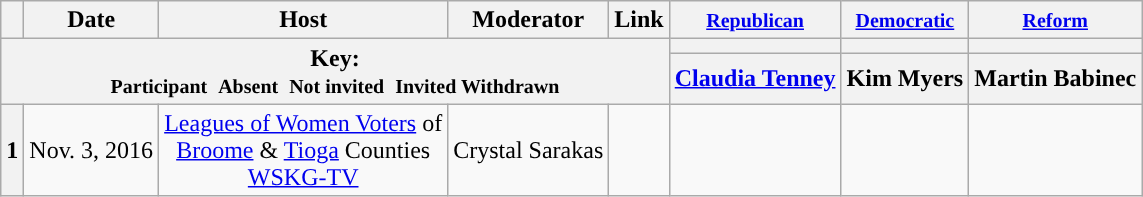<table class="wikitable" style="text-align:center;">
<tr>
<th scope="col"></th>
<th scope="col">Date</th>
<th scope="col">Host</th>
<th scope="col">Moderator</th>
<th scope="col">Link</th>
<th scope="col"><small><a href='#'>Republican</a></small></th>
<th scope="col"><small><a href='#'>Democratic</a></small></th>
<th scope="col"><small><a href='#'>Reform</a></small></th>
</tr>
<tr>
<th colspan="5" rowspan="2">Key:<br> <small>Participant </small>  <small>Absent </small>  <small>Not invited </small>  <small>Invited  Withdrawn</small></th>
<th scope="col" style="background:"></th>
<th scope="col" style="background:"></th>
<th scope="col" style="background:"></th>
</tr>
<tr>
<th scope="col"><a href='#'>Claudia Tenney</a></th>
<th scope="col">Kim Myers</th>
<th scope="col">Martin Babinec</th>
</tr>
<tr>
<th>1</th>
<td style="white-space:nowrap;">Nov. 3, 2016</td>
<td style="white-space:nowrap;"><a href='#'>Leagues of Women Voters</a> of<br><a href='#'>Broome</a> & <a href='#'>Tioga</a> Counties<br><a href='#'>WSKG-TV</a></td>
<td style="white-space:nowrap;">Crystal Sarakas</td>
<td style="white-space:nowrap;"></td>
<td></td>
<td></td>
<td></td>
</tr>
</table>
